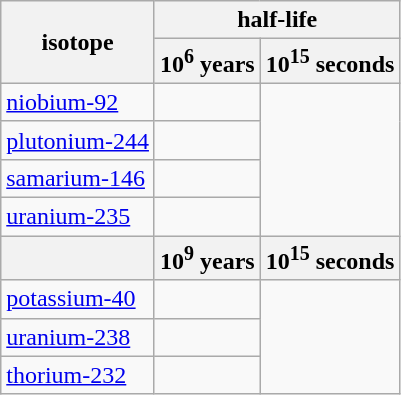<table class="wikitable sortable">
<tr>
<th rowspan=2>isotope</th>
<th colspan=2>half-life</th>
</tr>
<tr>
<th class=unsortable>10<sup>6</sup> years</th>
<th class=unsortable>10<sup>15</sup> seconds</th>
</tr>
<tr>
<td><a href='#'>niobium-92</a></td>
<td></td>
</tr>
<tr>
<td><a href='#'>plutonium-244</a></td>
<td></td>
</tr>
<tr>
<td><a href='#'>samarium-146</a></td>
<td></td>
</tr>
<tr>
<td><a href='#'>uranium-235</a></td>
<td></td>
</tr>
<tr>
<th></th>
<th class=unsortable>10<sup>9</sup> years</th>
<th class=unsortable>10<sup>15</sup> seconds</th>
</tr>
<tr>
<td><a href='#'>potassium-40</a></td>
<td></td>
</tr>
<tr>
<td><a href='#'>uranium-238</a></td>
<td></td>
</tr>
<tr>
<td><a href='#'>thorium-232</a></td>
<td></td>
</tr>
</table>
